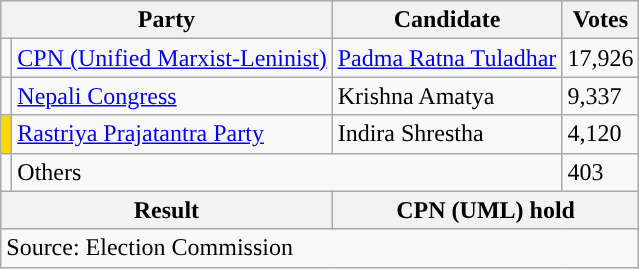<table class="wikitable">
<tr>
<th colspan="2">Party</th>
<th>Candidate</th>
<th>Votes</th>
</tr>
<tr>
<td style="background-color:"></td>
<td><a href='#'>CPN (Unified Marxist-Leninist)</a></td>
<td><a href='#'>Padma Ratna Tuladhar</a></td>
<td>17,926</td>
</tr>
<tr>
<td style="background-color:"></td>
<td><a href='#'>Nepali Congress</a></td>
<td>Krishna Amatya</td>
<td>9,337</td>
</tr>
<tr>
<td style="background-color:gold"></td>
<td><a href='#'>Rastriya Prajatantra Party</a></td>
<td>Indira Shrestha</td>
<td>4,120</td>
</tr>
<tr>
<td></td>
<td colspan="2">Others</td>
<td>403</td>
</tr>
<tr>
<th colspan="2">Result</th>
<th colspan="2">CPN (UML) hold</th>
</tr>
<tr>
<td colspan="4">Source: Election Commission</td>
</tr>
</table>
